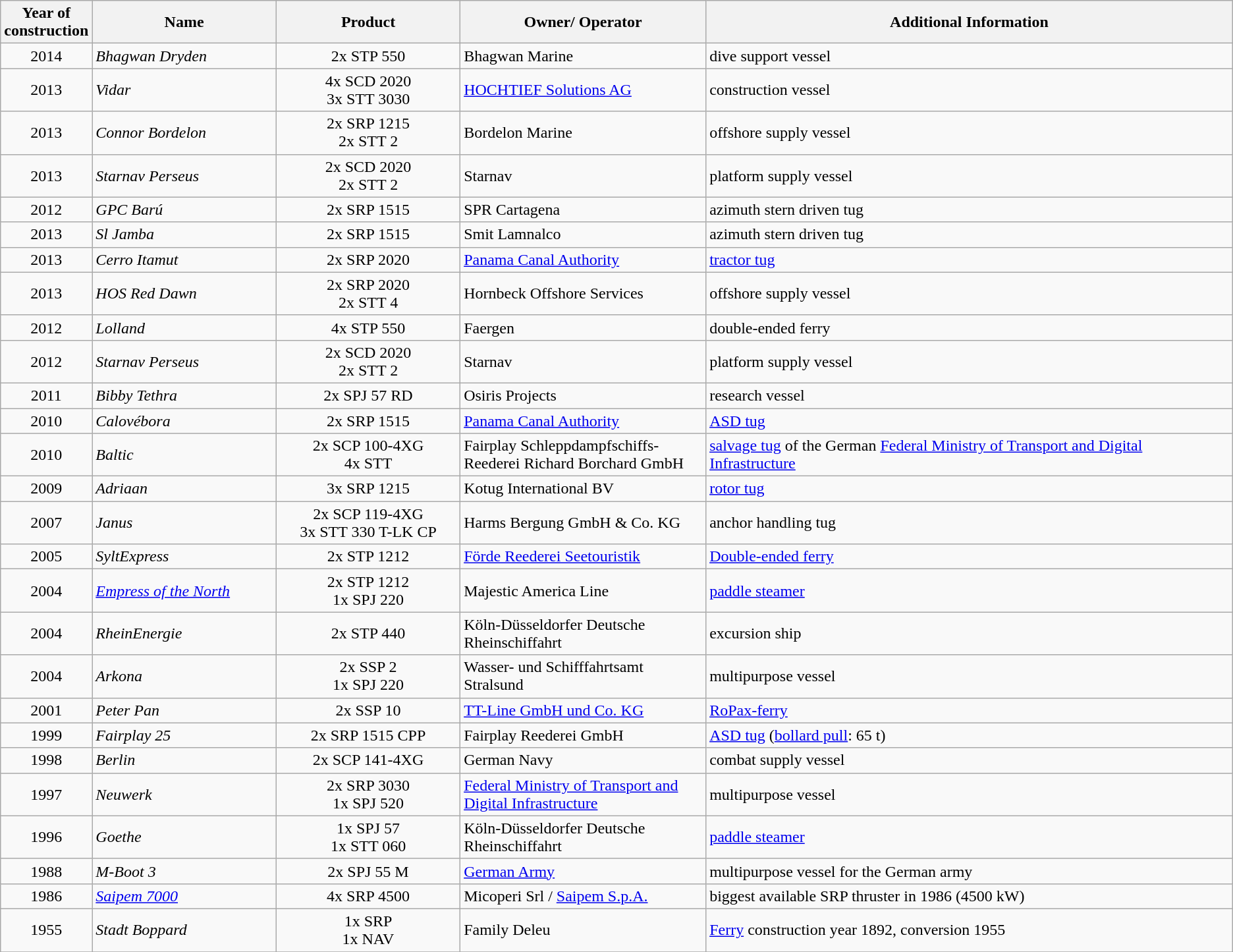<table class="wikitable sortable zebra">
<tr class="hintergrundfarbe5">
<th width="7%" align="Center"><strong>Year of construction</strong></th>
<th width="15%" align="Center"><strong>Name</strong></th>
<th width="15%" align="Center"><strong>Product</strong></th>
<th width="20%" align="Center"><strong>Owner/ Operator</strong></th>
<th width="43%"><strong>Additional Information</strong></th>
</tr>
<tr>
<td align="Center">2014</td>
<td><em>Bhagwan Dryden</em></td>
<td align="Center">2x STP 550</td>
<td> Bhagwan Marine</td>
<td>dive support vessel</td>
</tr>
<tr>
<td align="Center">2013</td>
<td><em>Vidar</em></td>
<td align="Center">4x SCD 2020<br>3x STT 3030</td>
<td> <a href='#'>HOCHTIEF Solutions AG</a></td>
<td>construction vessel</td>
</tr>
<tr>
<td align="Center">2013</td>
<td><em>Connor Bordelon</em></td>
<td align="Center">2x SRP 1215<br>2x STT 2</td>
<td> Bordelon Marine</td>
<td>offshore supply vessel</td>
</tr>
<tr>
<td align="Center">2013</td>
<td><em>Starnav Perseus</em></td>
<td align="Center">2x SCD 2020<br>2x STT 2</td>
<td> Starnav</td>
<td>platform supply vessel</td>
</tr>
<tr>
<td align="Center">2012</td>
<td><em>GPC Barú</em></td>
<td align="Center">2x SRP 1515</td>
<td> SPR Cartagena</td>
<td>azimuth stern driven tug</td>
</tr>
<tr>
<td align="Center">2013</td>
<td><em>Sl Jamba</em></td>
<td align="Center">2x SRP 1515</td>
<td> Smit Lamnalco</td>
<td>azimuth stern driven tug</td>
</tr>
<tr>
<td align="Center">2013</td>
<td><em>Cerro Itamut</em></td>
<td align="Center">2x SRP 2020</td>
<td> <a href='#'>Panama Canal Authority</a></td>
<td><a href='#'>tractor tug</a></td>
</tr>
<tr>
<td align="Center">2013</td>
<td><em>HOS Red Dawn</em></td>
<td align="Center">2x SRP 2020<br>2x STT 4</td>
<td> Hornbeck Offshore Services</td>
<td>offshore supply vessel</td>
</tr>
<tr>
<td align="Center">2012</td>
<td><em>Lolland</em></td>
<td align="Center">4x STP 550</td>
<td> Faergen</td>
<td>double-ended ferry</td>
</tr>
<tr>
<td align="Center">2012</td>
<td><em>Starnav Perseus</em></td>
<td align="Center">2x SCD 2020<br>2x STT 2</td>
<td> Starnav</td>
<td>platform supply vessel</td>
</tr>
<tr>
<td align="Center">2011</td>
<td><em>Bibby Tethra</em></td>
<td align="Center">2x SPJ 57 RD</td>
<td> Osiris Projects</td>
<td>research vessel</td>
</tr>
<tr>
<td align="Center">2010</td>
<td><em>Calovébora</em></td>
<td align="Center">2x SRP 1515</td>
<td> <a href='#'>Panama Canal Authority</a></td>
<td><a href='#'>ASD tug</a></td>
</tr>
<tr>
<td align="Center">2010</td>
<td><em>Baltic</em></td>
<td align="Center">2x SCP 100-4XG<br>4x STT</td>
<td> Fairplay Schleppdampfschiffs-Reederei Richard Borchard GmbH</td>
<td><a href='#'>salvage tug</a> of the German <a href='#'>Federal Ministry of Transport and Digital Infrastructure</a></td>
</tr>
<tr>
<td align="Center">2009</td>
<td><em>Adriaan</em></td>
<td align="Center">3x SRP 1215</td>
<td> Kotug International BV</td>
<td><a href='#'>rotor tug</a></td>
</tr>
<tr>
<td align="Center">2007</td>
<td><em>Janus</em></td>
<td align="Center">2x SCP 119-4XG<br>3x STT 330 T-LK CP</td>
<td> Harms Bergung GmbH & Co. KG</td>
<td>anchor handling tug</td>
</tr>
<tr>
<td align="Center">2005</td>
<td><em>SyltExpress</em></td>
<td align="Center">2x STP 1212</td>
<td> <a href='#'>Förde Reederei Seetouristik</a></td>
<td><a href='#'>Double-ended ferry</a></td>
</tr>
<tr>
<td align="Center">2004</td>
<td><em><a href='#'>Empress of the North</a></em></td>
<td align="Center">2x STP 1212<br>1x SPJ 220</td>
<td> Majestic America Line</td>
<td><a href='#'>paddle steamer</a></td>
</tr>
<tr>
<td align="Center">2004</td>
<td><em>RheinEnergie</em></td>
<td align="Center">2x STP 440</td>
<td> Köln-Düsseldorfer Deutsche Rheinschiffahrt</td>
<td>excursion ship</td>
</tr>
<tr>
<td align="Center">2004</td>
<td><em>Arkona</em></td>
<td align="Center">2x SSP 2<br>1x SPJ 220</td>
<td> Wasser- und Schifffahrtsamt Stralsund</td>
<td>multipurpose vessel</td>
</tr>
<tr>
<td align="Center">2001</td>
<td><em>Peter Pan</em></td>
<td align="Center">2x SSP 10</td>
<td> <a href='#'>TT-Line GmbH und Co. KG</a></td>
<td><a href='#'>RoPax-ferry</a></td>
</tr>
<tr>
<td align="Center">1999</td>
<td><em>Fairplay 25</em></td>
<td align="Center">2x SRP 1515 CPP</td>
<td> Fairplay Reederei GmbH</td>
<td><a href='#'>ASD tug</a> (<a href='#'>bollard pull</a>: 65 t)</td>
</tr>
<tr>
<td align="Center">1998</td>
<td><em>Berlin</em></td>
<td align="Center">2x SCP 141-4XG</td>
<td> German Navy</td>
<td>combat supply vessel</td>
</tr>
<tr>
<td align="Center">1997</td>
<td><em>Neuwerk</em></td>
<td align="Center">2x SRP 3030<br>1x SPJ 520</td>
<td> <a href='#'>Federal Ministry of Transport and Digital Infrastructure</a></td>
<td>multipurpose vessel</td>
</tr>
<tr>
<td align="Center">1996</td>
<td><em>Goethe</em></td>
<td align="Center">1x SPJ 57<br>1x STT 060</td>
<td> Köln-Düsseldorfer Deutsche Rheinschiffahrt</td>
<td><a href='#'>paddle steamer</a></td>
</tr>
<tr>
<td align="Center">1988</td>
<td><em>M-Boot 3</em></td>
<td align="Center">2x SPJ 55 M</td>
<td> <a href='#'>German Army</a></td>
<td>multipurpose vessel for the German army</td>
</tr>
<tr>
<td align="Center">1986</td>
<td><em><a href='#'>Saipem 7000</a></em></td>
<td align="Center">4x SRP 4500</td>
<td> Micoperi Srl / <a href='#'>Saipem S.p.A.</a></td>
<td>biggest available SRP thruster in 1986 (4500 kW)</td>
</tr>
<tr>
<td align="Center">1955</td>
<td><em>Stadt Boppard</em></td>
<td align="Center">1x SRP<br>1x NAV</td>
<td> Family Deleu</td>
<td><a href='#'>Ferry</a> construction year 1892, conversion 1955</td>
</tr>
<tr>
</tr>
</table>
